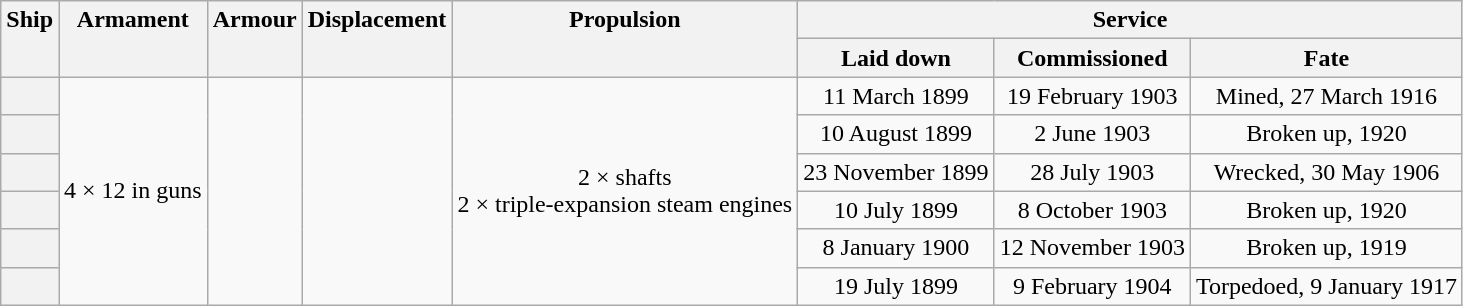<table class="wikitable plainrowheaders" style="text-align: center;">
<tr valign="top">
<th scope="col" rowspan="2">Ship</th>
<th scope="col" rowspan="2">Armament</th>
<th scope="col" rowspan="2">Armour</th>
<th scope="col" rowspan="2">Displacement</th>
<th scope="col" rowspan="2">Propulsion</th>
<th scope="col" colspan="3">Service</th>
</tr>
<tr valign="top">
<th scope="col">Laid down</th>
<th scope="col">Commissioned</th>
<th scope="col">Fate</th>
</tr>
<tr valign="center">
<th scope="row"></th>
<td rowspan="6">4 × 12 in guns</td>
<td rowspan="6"></td>
<td rowspan="6"></td>
<td rowspan="6">2 × shafts<br> 2 × triple-expansion steam engines<br></td>
<td>11 March 1899</td>
<td>19 February 1903</td>
<td>Mined, 27 March 1916</td>
</tr>
<tr valign="top">
<th scope="row"></th>
<td>10 August 1899</td>
<td>2 June 1903</td>
<td>Broken up, 1920</td>
</tr>
<tr valign="top">
<th scope="row"></th>
<td>23 November 1899</td>
<td>28 July 1903</td>
<td>Wrecked, 30 May 1906</td>
</tr>
<tr valign="top">
<th scope="row"></th>
<td>10 July 1899</td>
<td>8 October 1903</td>
<td>Broken up, 1920</td>
</tr>
<tr valign="top">
<th scope="row"></th>
<td>8 January 1900</td>
<td>12 November 1903</td>
<td>Broken up, 1919</td>
</tr>
<tr valign="top">
<th scope="row"></th>
<td>19 July 1899</td>
<td>9 February 1904</td>
<td>Torpedoed, 9 January 1917</td>
</tr>
</table>
